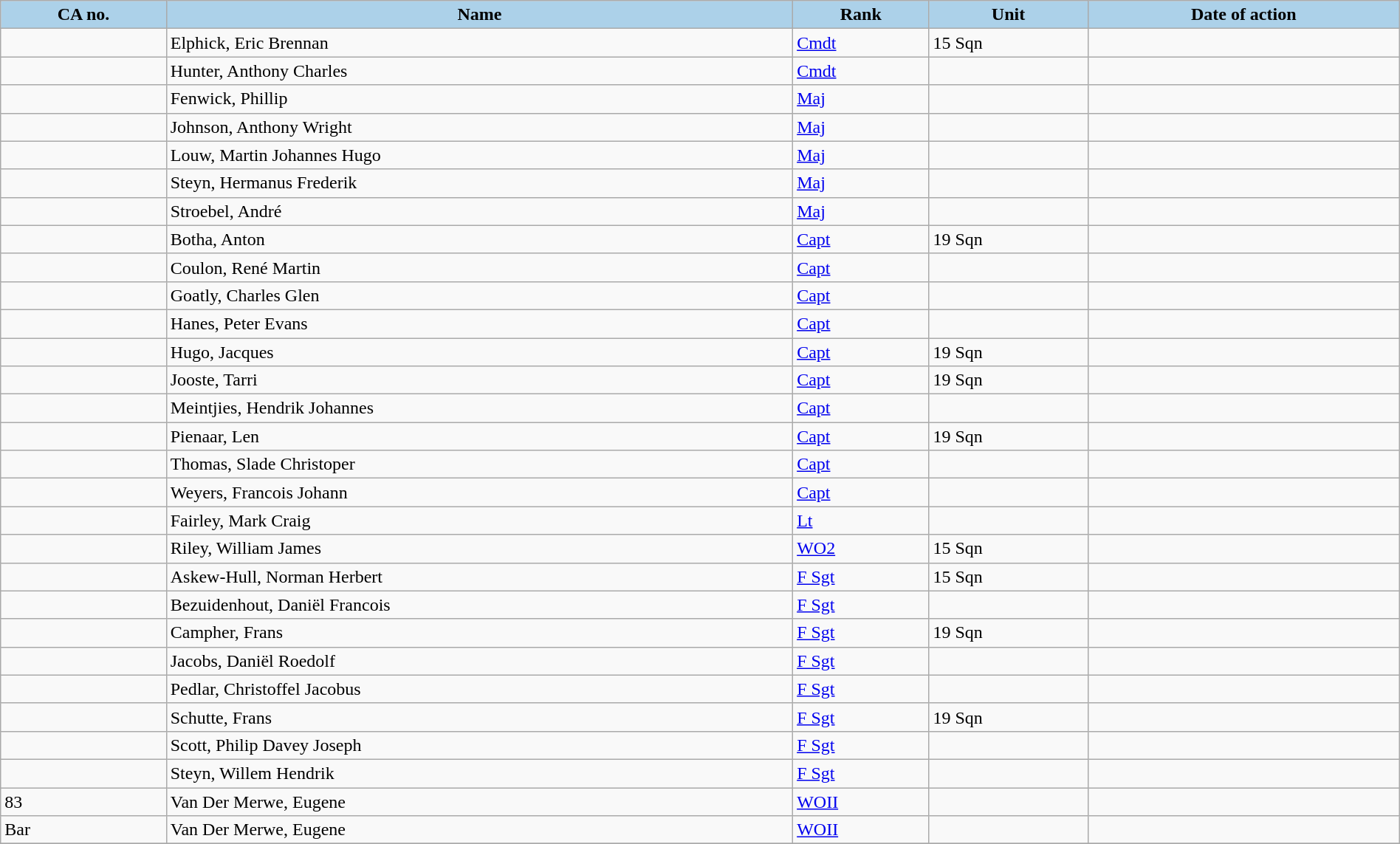<table class="wikitable sortable" style="width:100%;">
<tr>
<th style="background-color:#acd1e9;">CA no.</th>
<th style="background-color:#acd1e9;">Name</th>
<th style="background-color:#acd1e9;">Rank</th>
<th style="background-color:#acd1e9;">Unit</th>
<th style="background-color:#acd1e9;">Date of action</th>
</tr>
<tr>
<td></td>
<td>Elphick, Eric Brennan </td>
<td data-sort-value="6"><a href='#'>Cmdt</a></td>
<td>15 Sqn</td>
<td></td>
</tr>
<tr>
<td></td>
<td>Hunter, Anthony Charles </td>
<td data-sort-value="6"><a href='#'>Cmdt</a></td>
<td></td>
<td></td>
</tr>
<tr>
<td></td>
<td>Fenwick, Phillip </td>
<td data-sort-value="7"><a href='#'>Maj</a></td>
<td></td>
<td></td>
</tr>
<tr>
<td></td>
<td>Johnson, Anthony Wright </td>
<td data-sort-value="7"><a href='#'>Maj</a></td>
<td></td>
<td></td>
</tr>
<tr>
<td></td>
<td>Louw, Martin Johannes Hugo </td>
<td data-sort-value="7"><a href='#'>Maj</a></td>
<td></td>
<td></td>
</tr>
<tr>
<td></td>
<td>Steyn, Hermanus Frederik </td>
<td data-sort-value="7"><a href='#'>Maj</a></td>
<td></td>
<td></td>
</tr>
<tr>
<td></td>
<td>Stroebel, André </td>
<td data-sort-value="7"><a href='#'>Maj</a></td>
<td></td>
<td></td>
</tr>
<tr>
<td></td>
<td>Botha, Anton </td>
<td data-sort-value="8"><a href='#'>Capt</a></td>
<td>19 Sqn</td>
<td></td>
</tr>
<tr>
<td></td>
<td>Coulon, René Martin </td>
<td data-sort-value="8"><a href='#'>Capt</a></td>
<td></td>
<td></td>
</tr>
<tr>
<td></td>
<td>Goatly, Charles Glen </td>
<td data-sort-value="8"><a href='#'>Capt</a></td>
<td></td>
<td></td>
</tr>
<tr>
<td></td>
<td>Hanes, Peter Evans </td>
<td data-sort-value="8"><a href='#'>Capt</a></td>
<td></td>
<td></td>
</tr>
<tr>
<td></td>
<td>Hugo, Jacques </td>
<td data-sort-value="8"><a href='#'>Capt</a></td>
<td>19 Sqn</td>
<td></td>
</tr>
<tr>
<td></td>
<td>Jooste, Tarri </td>
<td data-sort-value="8"><a href='#'>Capt</a></td>
<td>19 Sqn</td>
<td></td>
</tr>
<tr>
<td></td>
<td>Meintjies, Hendrik Johannes </td>
<td data-sort-value="8"><a href='#'>Capt</a></td>
<td></td>
<td></td>
</tr>
<tr>
<td></td>
<td>Pienaar, Len </td>
<td data-sort-value="8"><a href='#'>Capt</a></td>
<td>19 Sqn</td>
<td></td>
</tr>
<tr>
<td></td>
<td>Thomas, Slade Christoper </td>
<td data-sort-value="8"><a href='#'>Capt</a></td>
<td></td>
<td></td>
</tr>
<tr>
<td></td>
<td>Weyers, Francois Johann </td>
<td data-sort-value="8"><a href='#'>Capt</a></td>
<td></td>
<td></td>
</tr>
<tr>
<td></td>
<td>Fairley, Mark Craig </td>
<td data-sort-value="9"><a href='#'>Lt</a></td>
<td></td>
<td></td>
</tr>
<tr>
<td></td>
<td>Riley, William James </td>
<td data-sort-value="13"><a href='#'>WO2</a></td>
<td>15 Sqn</td>
<td></td>
</tr>
<tr>
<td></td>
<td>Askew-Hull, Norman Herbert </td>
<td data-sort-value="14"><a href='#'>F Sgt</a></td>
<td>15 Sqn</td>
<td></td>
</tr>
<tr>
<td></td>
<td>Bezuidenhout, Daniël Francois </td>
<td data-sort-value="14"><a href='#'>F Sgt</a></td>
<td></td>
<td></td>
</tr>
<tr>
<td></td>
<td>Campher, Frans </td>
<td data-sort-value="14"><a href='#'>F Sgt</a></td>
<td>19 Sqn</td>
<td></td>
</tr>
<tr>
<td></td>
<td>Jacobs, Daniël Roedolf </td>
<td data-sort-value="14"><a href='#'>F Sgt</a></td>
<td></td>
<td></td>
</tr>
<tr>
<td></td>
<td>Pedlar, Christoffel Jacobus </td>
<td data-sort-value="14"><a href='#'>F Sgt</a></td>
<td></td>
<td></td>
</tr>
<tr>
<td></td>
<td>Schutte, Frans </td>
<td data-sort-value="14"><a href='#'>F Sgt</a></td>
<td>19 Sqn</td>
<td></td>
</tr>
<tr>
<td></td>
<td>Scott, Philip Davey Joseph </td>
<td data-sort-value="14"><a href='#'>F Sgt</a></td>
<td></td>
<td></td>
</tr>
<tr>
<td></td>
<td>Steyn, Willem Hendrik </td>
<td data-sort-value="14"><a href='#'>F Sgt</a></td>
<td></td>
<td></td>
</tr>
<tr>
<td>83</td>
<td>Van Der Merwe, Eugene</td>
<td data-sort-value="15"><a href='#'>WOII</a></td>
<td></td>
<td></td>
</tr>
<tr>
<td>Bar</td>
<td>Van Der Merwe, Eugene</td>
<td data-sort-value="15"><a href='#'>WOII</a></td>
<td></td>
<td></td>
</tr>
<tr>
</tr>
</table>
